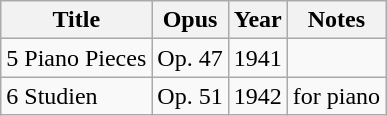<table class="wikitable">
<tr>
<th>Title</th>
<th>Opus</th>
<th>Year</th>
<th>Notes</th>
</tr>
<tr>
<td>5 Piano Pieces</td>
<td>Op. 47</td>
<td>1941</td>
<td></td>
</tr>
<tr>
<td>6 Studien</td>
<td>Op. 51</td>
<td>1942</td>
<td>for piano</td>
</tr>
</table>
